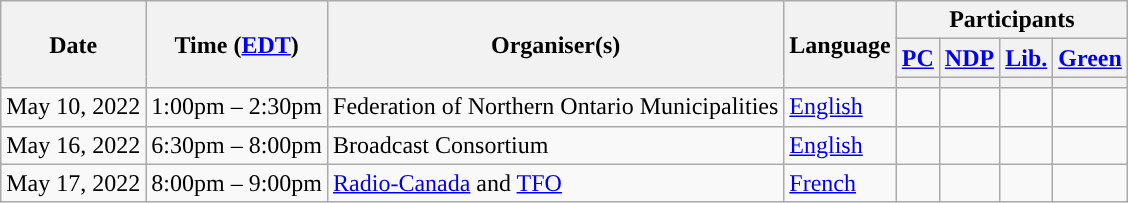<table class="wikitable collapsed">
<tr>
<th rowspan=3>Date</th>
<th rowspan=3>Time (<a href='#'>EDT</a>)</th>
<th rowspan=3>Organiser(s)</th>
<th rowspan=3>Language</th>
<th colspan="4">Participants</th>
</tr>
<tr>
<th><a href='#'>PC</a></th>
<th><a href='#'>NDP</a></th>
<th><a href='#'>Lib.</a></th>
<th><a href='#'>Green</a></th>
</tr>
<tr>
<th style="background:"></th>
<th style="background:"></th>
<th style="background:"></th>
<th style="background:"></th>
</tr>
<tr>
<td>May 10, 2022</td>
<td>1:00pm – 2:30pm</td>
<td>Federation of Northern Ontario Municipalities</td>
<td><a href='#'>English</a></td>
<td></td>
<td></td>
<td></td>
<td></td>
</tr>
<tr>
<td>May 16, 2022</td>
<td>6:30pm – 8:00pm</td>
<td>Broadcast Consortium</td>
<td><a href='#'>English</a></td>
<td></td>
<td></td>
<td></td>
<td></td>
</tr>
<tr>
<td>May 17, 2022</td>
<td>8:00pm – 9:00pm</td>
<td><a href='#'>Radio-Canada</a> and <a href='#'>TFO</a></td>
<td><a href='#'>French</a></td>
<td></td>
<td></td>
<td></td>
<td></td>
</tr>
</table>
